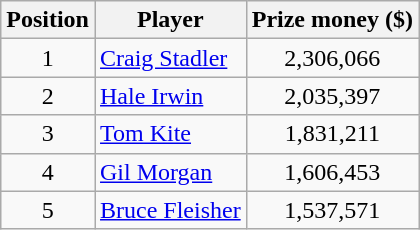<table class="wikitable">
<tr>
<th>Position</th>
<th>Player</th>
<th>Prize money ($)</th>
</tr>
<tr>
<td align=center>1</td>
<td> <a href='#'>Craig Stadler</a></td>
<td align=center>2,306,066</td>
</tr>
<tr>
<td align=center>2</td>
<td> <a href='#'>Hale Irwin</a></td>
<td align=center>2,035,397</td>
</tr>
<tr>
<td align=center>3</td>
<td> <a href='#'>Tom Kite</a></td>
<td align=center>1,831,211</td>
</tr>
<tr>
<td align=center>4</td>
<td> <a href='#'>Gil Morgan</a></td>
<td align=center>1,606,453</td>
</tr>
<tr>
<td align=center>5</td>
<td> <a href='#'>Bruce Fleisher</a></td>
<td align=center>1,537,571</td>
</tr>
</table>
